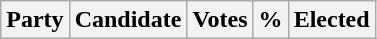<table class="wikitable">
<tr>
<th colspan="2">Party</th>
<th>Candidate</th>
<th>Votes</th>
<th>%</th>
<th>Elected<br>






</th>
</tr>
</table>
